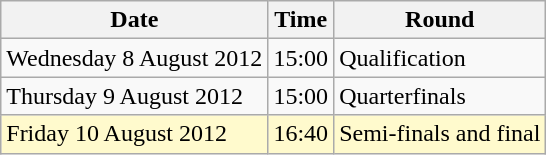<table class="wikitable">
<tr>
<th>Date</th>
<th>Time</th>
<th>Round</th>
</tr>
<tr>
<td>Wednesday 8 August 2012</td>
<td>15:00</td>
<td>Qualification</td>
</tr>
<tr>
<td>Thursday 9 August 2012</td>
<td>15:00</td>
<td>Quarterfinals</td>
</tr>
<tr>
<td style=background:lemonchiffon>Friday 10 August 2012</td>
<td style=background:lemonchiffon>16:40</td>
<td style=background:lemonchiffon>Semi-finals and final</td>
</tr>
</table>
